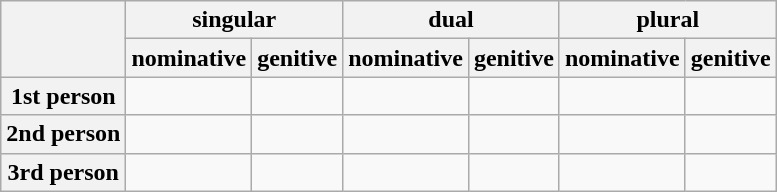<table class="wikitable">
<tr>
<th rowspan="2"></th>
<th colspan="2">singular</th>
<th colspan="2">dual</th>
<th colspan="2">plural</th>
</tr>
<tr>
<th>nominative</th>
<th>genitive</th>
<th>nominative</th>
<th>genitive</th>
<th>nominative</th>
<th>genitive</th>
</tr>
<tr>
<th>1st person</th>
<td></td>
<td></td>
<td></td>
<td></td>
<td></td>
<td></td>
</tr>
<tr>
<th>2nd person</th>
<td></td>
<td></td>
<td></td>
<td></td>
<td></td>
<td></td>
</tr>
<tr>
<th>3rd person</th>
<td></td>
<td></td>
<td></td>
<td></td>
<td></td>
<td></td>
</tr>
</table>
